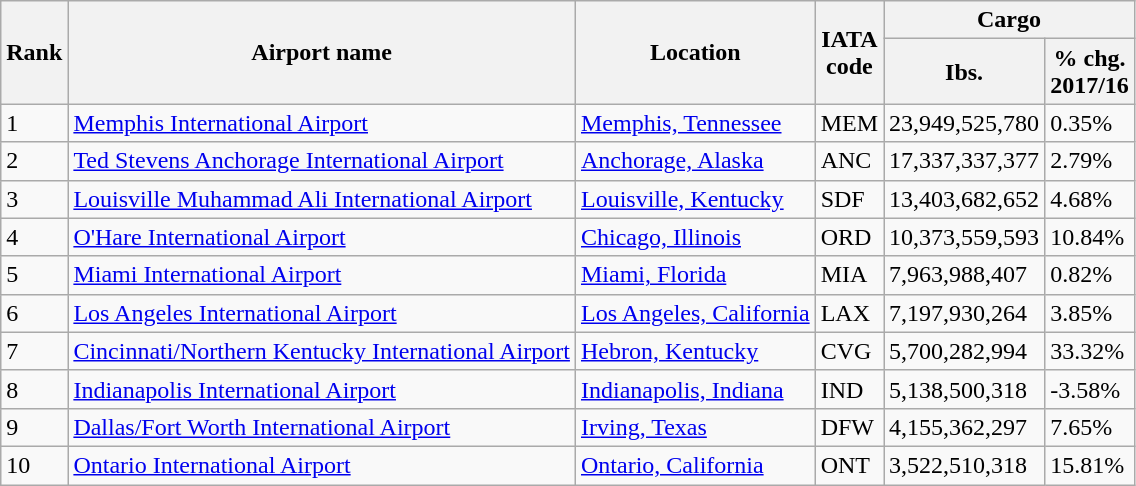<table class="wikitable sortable">
<tr>
<th rowspan="2" style="text-align:center;">Rank</th>
<th rowspan="2" style="text-align:center;">Airport name</th>
<th rowspan="2" style="text-align:center;">Location</th>
<th rowspan="2" style="text-align:center;">IATA <br>code</th>
<th colspan="2" style="text-align:center;">Cargo</th>
</tr>
<tr>
<th>Ibs.</th>
<th>% chg.<br>2017/16</th>
</tr>
<tr>
<td>1</td>
<td><a href='#'>Memphis International Airport</a></td>
<td><a href='#'>Memphis, Tennessee</a></td>
<td>MEM</td>
<td>23,949,525,780</td>
<td>0.35%</td>
</tr>
<tr>
<td>2</td>
<td><a href='#'>Ted Stevens Anchorage International Airport</a></td>
<td><a href='#'>Anchorage, Alaska</a></td>
<td>ANC</td>
<td>17,337,337,377</td>
<td>2.79%</td>
</tr>
<tr>
<td>3</td>
<td><a href='#'>Louisville Muhammad Ali International Airport</a></td>
<td><a href='#'>Louisville, Kentucky</a></td>
<td>SDF</td>
<td>13,403,682,652</td>
<td>4.68%</td>
</tr>
<tr>
<td>4</td>
<td><a href='#'>O'Hare International Airport</a></td>
<td><a href='#'>Chicago, Illinois</a></td>
<td>ORD</td>
<td>10,373,559,593</td>
<td>10.84%</td>
</tr>
<tr>
<td>5</td>
<td><a href='#'>Miami International Airport</a></td>
<td><a href='#'>Miami, Florida</a></td>
<td>MIA</td>
<td>7,963,988,407</td>
<td>0.82%</td>
</tr>
<tr>
<td>6</td>
<td><a href='#'>Los Angeles International Airport</a></td>
<td><a href='#'>Los Angeles, California</a></td>
<td>LAX</td>
<td>7,197,930,264</td>
<td>3.85%</td>
</tr>
<tr>
<td>7</td>
<td><a href='#'>Cincinnati/Northern Kentucky International Airport</a></td>
<td><a href='#'>Hebron, Kentucky</a></td>
<td>CVG</td>
<td>5,700,282,994</td>
<td>33.32%</td>
</tr>
<tr>
<td>8</td>
<td><a href='#'>Indianapolis International Airport</a></td>
<td><a href='#'>Indianapolis, Indiana</a></td>
<td>IND</td>
<td>5,138,500,318</td>
<td>-3.58%</td>
</tr>
<tr>
<td>9</td>
<td><a href='#'>Dallas/Fort Worth International Airport</a></td>
<td><a href='#'>Irving, Texas</a></td>
<td>DFW</td>
<td>4,155,362,297</td>
<td>7.65%</td>
</tr>
<tr>
<td>10</td>
<td><a href='#'>Ontario International Airport</a></td>
<td><a href='#'>Ontario, California</a></td>
<td>ONT</td>
<td>3,522,510,318</td>
<td>15.81%</td>
</tr>
</table>
